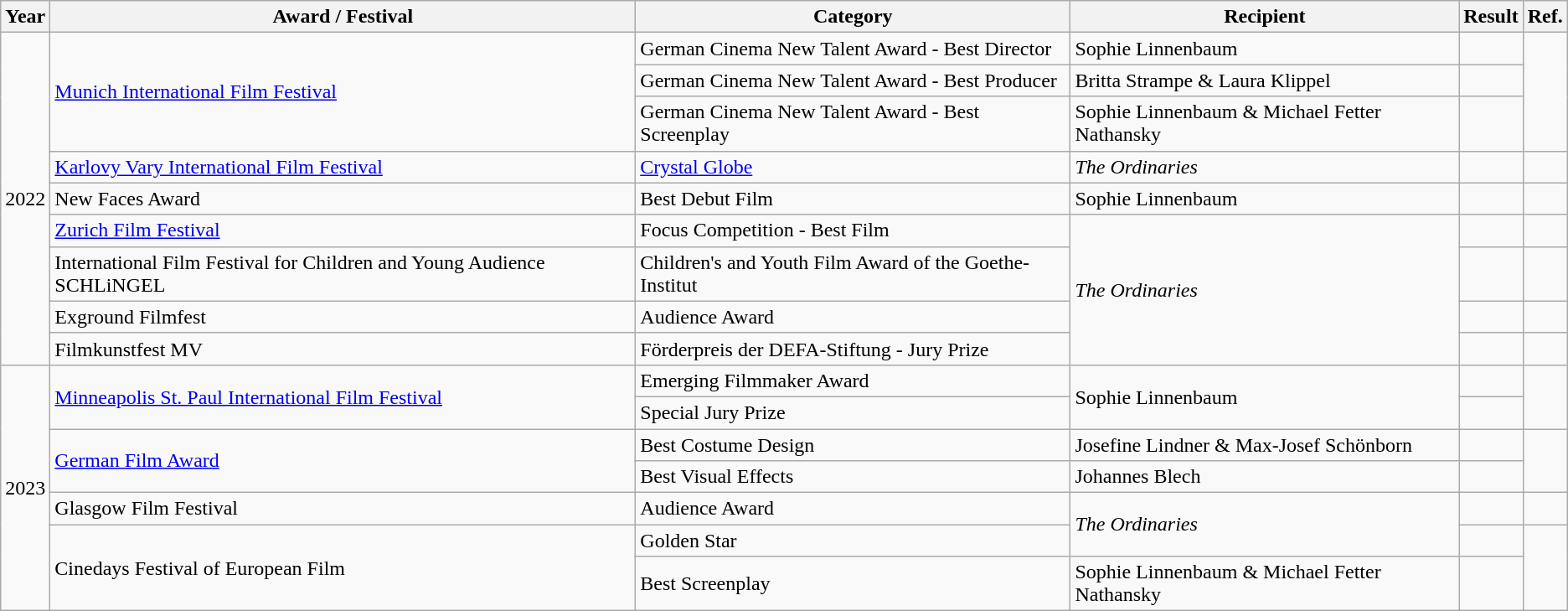<table class="wikitable">
<tr>
<th>Year</th>
<th>Award / Festival</th>
<th>Category</th>
<th>Recipient</th>
<th>Result</th>
<th>Ref.</th>
</tr>
<tr>
<td rowspan="9">2022</td>
<td rowspan="3"><a href='#'>Munich International Film Festival</a></td>
<td>German Cinema New Talent Award - Best Director</td>
<td>Sophie Linnenbaum</td>
<td></td>
<td rowspan="3"></td>
</tr>
<tr>
<td>German Cinema New Talent Award - Best Producer</td>
<td>Britta Strampe & Laura Klippel</td>
<td></td>
</tr>
<tr>
<td>German Cinema New Talent Award - Best Screenplay</td>
<td>Sophie Linnenbaum & Michael Fetter Nathansky</td>
<td></td>
</tr>
<tr>
<td><a href='#'>Karlovy Vary International Film Festival</a></td>
<td><a href='#'>Crystal Globe</a></td>
<td><em>The Ordinaries</em></td>
<td></td>
<td></td>
</tr>
<tr>
<td>New Faces Award</td>
<td>Best Debut Film</td>
<td>Sophie Linnenbaum</td>
<td></td>
<td></td>
</tr>
<tr>
<td><a href='#'>Zurich Film Festival</a></td>
<td>Focus Competition - Best Film</td>
<td rowspan="4"><em>The Ordinaries</em></td>
<td></td>
<td></td>
</tr>
<tr>
<td>International Film Festival for Children and Young Audience SCHLiNGEL</td>
<td>Children's and Youth Film Award of the Goethe-Institut</td>
<td></td>
<td></td>
</tr>
<tr>
<td>Exground Filmfest</td>
<td>Audience Award</td>
<td></td>
<td></td>
</tr>
<tr>
<td>Filmkunstfest MV</td>
<td>Förderpreis der DEFA-Stiftung - Jury Prize</td>
<td></td>
<td></td>
</tr>
<tr>
<td rowspan="7">2023</td>
<td rowspan="2"><a href='#'>Minneapolis St. Paul International Film Festival</a></td>
<td>Emerging Filmmaker Award</td>
<td rowspan="2">Sophie Linnenbaum</td>
<td></td>
<td rowspan="2"></td>
</tr>
<tr>
<td>Special Jury Prize</td>
<td></td>
</tr>
<tr>
<td rowspan="2"><a href='#'>German Film Award</a></td>
<td>Best Costume Design</td>
<td>Josefine Lindner & Max-Josef Schönborn</td>
<td></td>
<td rowspan="2"></td>
</tr>
<tr>
<td>Best Visual Effects</td>
<td>Johannes Blech</td>
<td></td>
</tr>
<tr>
<td>Glasgow Film Festival</td>
<td>Audience Award</td>
<td rowspan="2"><em>The Ordinaries</em></td>
<td></td>
<td></td>
</tr>
<tr>
<td rowspan="2">Cinedays Festival of European Film</td>
<td>Golden Star</td>
<td></td>
<td rowspan="2"></td>
</tr>
<tr>
<td>Best Screenplay</td>
<td>Sophie Linnenbaum & Michael Fetter Nathansky</td>
<td></td>
</tr>
</table>
